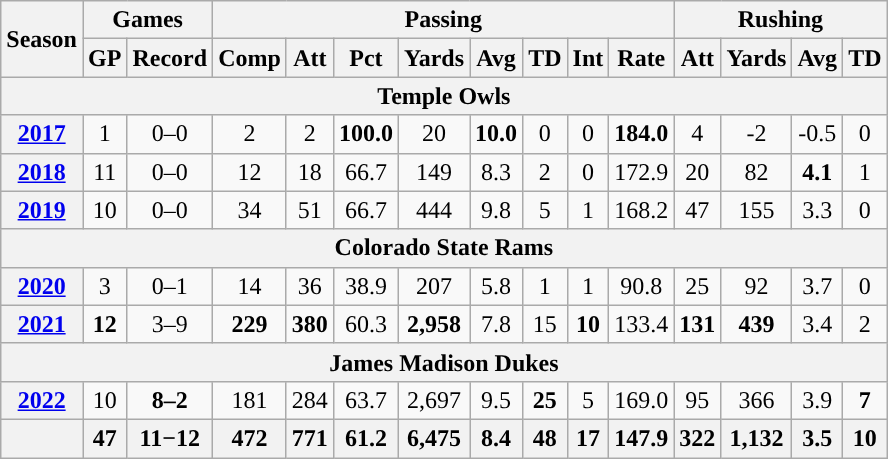<table class="wikitable" style="text-align:center;">
<tr>
<th rowspan="2">Season</th>
<th colspan="2">Games</th>
<th colspan="8">Passing</th>
<th colspan="4">Rushing</th>
</tr>
<tr>
<th>GP</th>
<th>Record</th>
<th>Comp</th>
<th>Att</th>
<th>Pct</th>
<th>Yards</th>
<th>Avg</th>
<th>TD</th>
<th>Int</th>
<th>Rate</th>
<th>Att</th>
<th>Yards</th>
<th>Avg</th>
<th>TD</th>
</tr>
<tr>
<th colspan="16">Temple Owls</th>
</tr>
<tr>
<th><a href='#'>2017</a></th>
<td>1</td>
<td>0–0</td>
<td>2</td>
<td>2</td>
<td><strong>100.0</strong></td>
<td>20</td>
<td><strong>10.0</strong></td>
<td>0</td>
<td>0</td>
<td><strong>184.0</strong></td>
<td>4</td>
<td>-2</td>
<td>-0.5</td>
<td>0</td>
</tr>
<tr>
<th><a href='#'>2018</a></th>
<td>11</td>
<td>0–0</td>
<td>12</td>
<td>18</td>
<td>66.7</td>
<td>149</td>
<td>8.3</td>
<td>2</td>
<td>0</td>
<td>172.9</td>
<td>20</td>
<td>82</td>
<td><strong>4.1</strong></td>
<td>1</td>
</tr>
<tr>
<th><a href='#'>2019</a></th>
<td>10</td>
<td>0–0</td>
<td>34</td>
<td>51</td>
<td>66.7</td>
<td>444</td>
<td>9.8</td>
<td>5</td>
<td>1</td>
<td>168.2</td>
<td>47</td>
<td>155</td>
<td>3.3</td>
<td>0</td>
</tr>
<tr>
<th colspan="16">Colorado State Rams</th>
</tr>
<tr>
<th><a href='#'>2020</a></th>
<td>3</td>
<td>0–1</td>
<td>14</td>
<td>36</td>
<td>38.9</td>
<td>207</td>
<td>5.8</td>
<td>1</td>
<td>1</td>
<td>90.8</td>
<td>25</td>
<td>92</td>
<td>3.7</td>
<td>0</td>
</tr>
<tr>
<th><a href='#'>2021</a></th>
<td><strong>12</strong></td>
<td>3–9</td>
<td><strong>229</strong></td>
<td><strong>380</strong></td>
<td>60.3</td>
<td><strong>2,958</strong></td>
<td>7.8</td>
<td>15</td>
<td><strong>10</strong></td>
<td>133.4</td>
<td><strong>131</strong></td>
<td><strong>439</strong></td>
<td>3.4</td>
<td>2</td>
</tr>
<tr>
<th colspan="16">James Madison Dukes</th>
</tr>
<tr>
<th><a href='#'>2022</a></th>
<td>10</td>
<td><strong>8–2</strong></td>
<td>181</td>
<td>284</td>
<td>63.7</td>
<td>2,697</td>
<td>9.5</td>
<td><strong>25</strong></td>
<td>5</td>
<td>169.0</td>
<td>95</td>
<td>366</td>
<td>3.9</td>
<td><strong>7</strong></td>
</tr>
<tr>
<th></th>
<th>47</th>
<th>11−12</th>
<th>472</th>
<th>771</th>
<th>61.2</th>
<th>6,475</th>
<th>8.4</th>
<th>48</th>
<th>17</th>
<th>147.9</th>
<th>322</th>
<th>1,132</th>
<th>3.5</th>
<th>10</th>
</tr>
</table>
